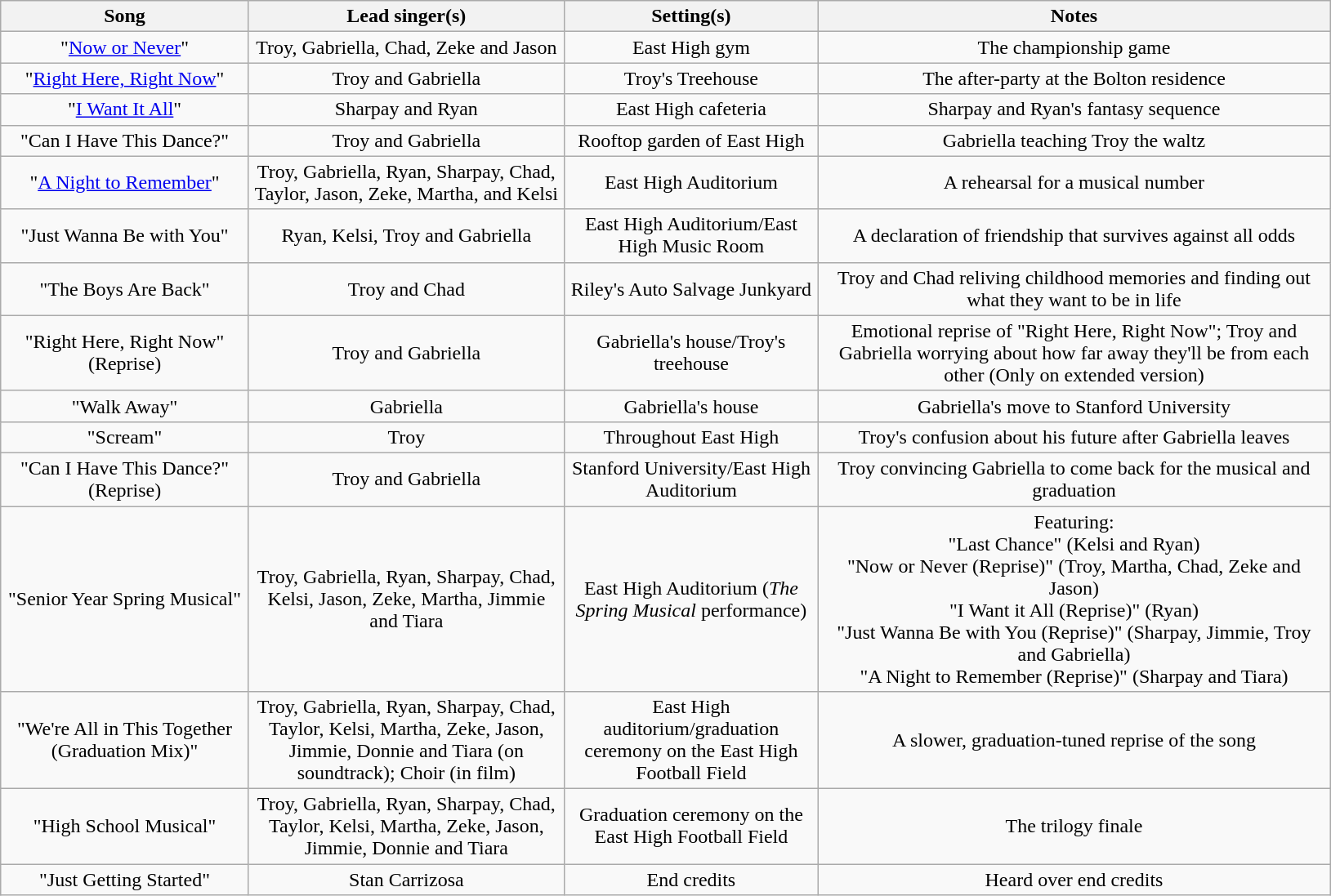<table class="wikitable" style="text-align:center;">
<tr>
<th style="width:195px;">Song</th>
<th style="width:250px;">Lead singer(s)</th>
<th style="width:200px;">Setting(s)</th>
<th style="width:410px;">Notes</th>
</tr>
<tr>
<td>"<a href='#'>Now or Never</a>"</td>
<td>Troy, Gabriella, Chad, Zeke and Jason</td>
<td>East High gym</td>
<td>The championship game</td>
</tr>
<tr>
<td>"<a href='#'>Right Here, Right Now</a>"</td>
<td>Troy and Gabriella</td>
<td>Troy's Treehouse</td>
<td>The after-party at the Bolton residence</td>
</tr>
<tr>
<td>"<a href='#'>I Want It All</a>"</td>
<td>Sharpay and Ryan</td>
<td>East High cafeteria</td>
<td>Sharpay and Ryan's fantasy sequence</td>
</tr>
<tr>
<td>"Can I Have This Dance?"</td>
<td>Troy and Gabriella</td>
<td>Rooftop garden of East High</td>
<td>Gabriella teaching Troy the waltz</td>
</tr>
<tr>
<td>"<a href='#'>A Night to Remember</a>"</td>
<td>Troy, Gabriella, Ryan, Sharpay, Chad, Taylor, Jason, Zeke, Martha, and Kelsi</td>
<td>East High Auditorium</td>
<td>A rehearsal for a musical number</td>
</tr>
<tr>
<td>"Just Wanna Be with You"</td>
<td>Ryan, Kelsi, Troy and Gabriella</td>
<td>East High Auditorium/East High Music Room</td>
<td>A declaration of friendship that survives against all odds</td>
</tr>
<tr>
<td>"The Boys Are Back"</td>
<td>Troy and Chad</td>
<td>Riley's Auto Salvage Junkyard</td>
<td>Troy and Chad reliving childhood memories and finding out what they want to be in life</td>
</tr>
<tr>
<td>"Right Here, Right Now" (Reprise)</td>
<td>Troy and Gabriella</td>
<td>Gabriella's house/Troy's treehouse</td>
<td>Emotional reprise of "Right Here, Right Now"; Troy and Gabriella worrying about how far away they'll be from each other (Only on extended version)</td>
</tr>
<tr>
<td>"Walk Away"</td>
<td>Gabriella</td>
<td>Gabriella's house</td>
<td>Gabriella's move to Stanford University</td>
</tr>
<tr>
<td>"Scream"</td>
<td>Troy</td>
<td>Throughout East High</td>
<td>Troy's confusion about his future after Gabriella leaves</td>
</tr>
<tr>
<td>"Can I Have This Dance?" (Reprise)</td>
<td>Troy and Gabriella</td>
<td>Stanford University/East High Auditorium</td>
<td>Troy convincing Gabriella to come back for the musical and graduation</td>
</tr>
<tr>
<td>"Senior Year Spring Musical"</td>
<td>Troy, Gabriella, Ryan, Sharpay, Chad, Kelsi, Jason, Zeke, Martha, Jimmie and Tiara</td>
<td>East High Auditorium (<em>The Spring Musical</em> performance)</td>
<td>Featuring:<br>"Last Chance" (Kelsi and Ryan)<br>"Now or Never (Reprise)" (Troy, Martha, Chad, Zeke and Jason)<br>"I Want it All (Reprise)" (Ryan)<br>"Just Wanna Be with You (Reprise)" (Sharpay, Jimmie, Troy and Gabriella)<br>"A Night to Remember (Reprise)" (Sharpay and Tiara)</td>
</tr>
<tr>
<td>"We're All in This Together<br>(Graduation Mix)"</td>
<td>Troy, Gabriella, Ryan, Sharpay, Chad, Taylor, Kelsi, Martha, Zeke, Jason, Jimmie, Donnie and Tiara (on soundtrack); Choir (in film)</td>
<td>East High auditorium/graduation ceremony on the East High Football Field</td>
<td>A slower, graduation-tuned reprise of the song</td>
</tr>
<tr>
<td>"High School Musical"</td>
<td>Troy, Gabriella, Ryan, Sharpay, Chad, Taylor, Kelsi, Martha, Zeke, Jason, Jimmie, Donnie and Tiara</td>
<td>Graduation ceremony on the East High Football Field</td>
<td>The trilogy finale</td>
</tr>
<tr>
<td>"Just Getting Started"</td>
<td>Stan Carrizosa</td>
<td>End credits</td>
<td>Heard over end credits</td>
</tr>
</table>
